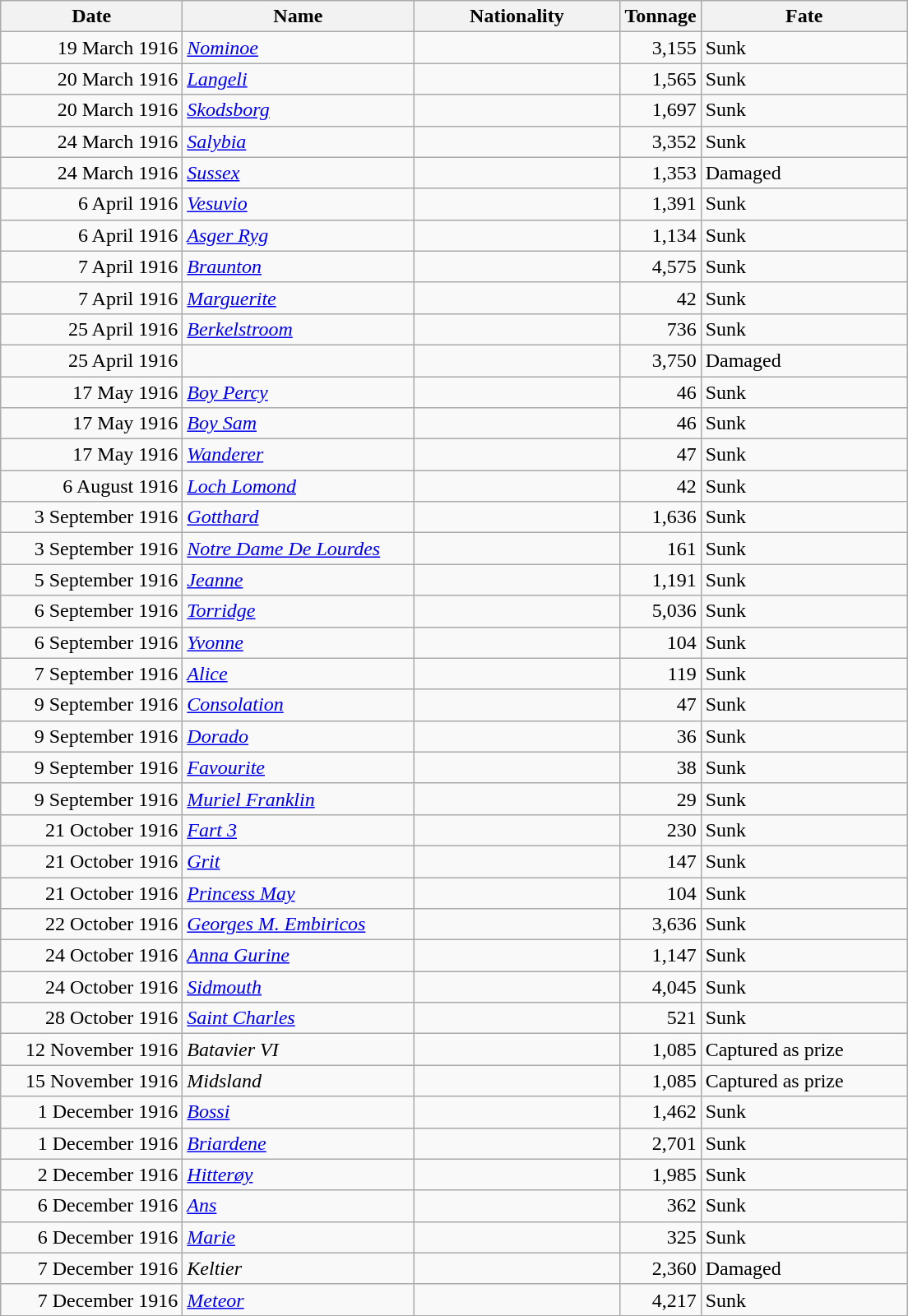<table class="wikitable sortable">
<tr>
<th width="140px">Date</th>
<th width="180px">Name</th>
<th width="160px">Nationality</th>
<th width="25px">Tonnage</th>
<th width="160px">Fate</th>
</tr>
<tr>
<td align="right">19 March 1916</td>
<td align="left"><a href='#'><em>Nominoe</em></a></td>
<td align="left"></td>
<td align="right">3,155</td>
<td align="left">Sunk</td>
</tr>
<tr>
<td align="right">20 March 1916</td>
<td align="left"><a href='#'><em>Langeli</em></a></td>
<td align="left"></td>
<td align="right">1,565</td>
<td align="left">Sunk</td>
</tr>
<tr>
<td align="right">20 March 1916</td>
<td align="left"><a href='#'><em>Skodsborg</em></a></td>
<td align="left"></td>
<td align="right">1,697</td>
<td align="left">Sunk</td>
</tr>
<tr>
<td align="right">24 March 1916</td>
<td align="left"><a href='#'><em>Salybia</em></a></td>
<td align="left"></td>
<td align="right">3,352</td>
<td align="left">Sunk</td>
</tr>
<tr>
<td align="right">24 March 1916</td>
<td align="left"><a href='#'><em>Sussex</em></a></td>
<td align="left"></td>
<td align="right">1,353</td>
<td align="left">Damaged</td>
</tr>
<tr>
<td align="right">6 April 1916</td>
<td align="left"><a href='#'><em>Vesuvio</em></a></td>
<td align="left"></td>
<td align="right">1,391</td>
<td align="left">Sunk</td>
</tr>
<tr>
<td align="right">6 April 1916</td>
<td align="left"><a href='#'><em>Asger Ryg</em></a></td>
<td align="left"></td>
<td align="right">1,134</td>
<td align="left">Sunk</td>
</tr>
<tr>
<td align="right">7 April 1916</td>
<td align="left"><a href='#'><em>Braunton</em></a></td>
<td align="left"></td>
<td align="right">4,575</td>
<td align="left">Sunk</td>
</tr>
<tr>
<td align="right">7 April 1916</td>
<td align="left"><a href='#'><em>Marguerite</em></a></td>
<td align="left"></td>
<td align="right">42</td>
<td align="left">Sunk</td>
</tr>
<tr>
<td align="right">25 April 1916</td>
<td align="left"><a href='#'><em>Berkelstroom</em></a></td>
<td align="left"></td>
<td align="right">736</td>
<td align="left">Sunk</td>
</tr>
<tr>
<td align="right">25 April 1916</td>
<td align="left"></td>
<td align="left"></td>
<td align="right">3,750</td>
<td align="left">Damaged</td>
</tr>
<tr>
<td align="right">17 May 1916</td>
<td align="left"><a href='#'><em>Boy Percy</em></a></td>
<td align="left"></td>
<td align="right">46</td>
<td align="left">Sunk</td>
</tr>
<tr>
<td align="right">17 May 1916</td>
<td align="left"><a href='#'><em>Boy Sam</em></a></td>
<td align="left"></td>
<td align="right">46</td>
<td align="left">Sunk</td>
</tr>
<tr>
<td align="right">17 May 1916</td>
<td align="left"><a href='#'><em>Wanderer</em></a></td>
<td align="left"></td>
<td align="right">47</td>
<td align="left">Sunk</td>
</tr>
<tr>
<td align="right">6 August 1916</td>
<td align="left"><a href='#'><em>Loch Lomond</em></a></td>
<td align="left"></td>
<td align="right">42</td>
<td align="left">Sunk</td>
</tr>
<tr>
<td align="right">3 September 1916</td>
<td align="left"><a href='#'><em>Gotthard</em></a></td>
<td align="left"></td>
<td align="right">1,636</td>
<td align="left">Sunk</td>
</tr>
<tr>
<td align="right">3 September 1916</td>
<td align="left"><a href='#'><em>Notre Dame De Lourdes</em></a></td>
<td align="left"></td>
<td align="right">161</td>
<td align="left">Sunk</td>
</tr>
<tr>
<td align="right">5 September 1916</td>
<td align="left"><a href='#'><em>Jeanne</em></a></td>
<td align="left"></td>
<td align="right">1,191</td>
<td align="left">Sunk</td>
</tr>
<tr>
<td align="right">6 September 1916</td>
<td align="left"><a href='#'><em>Torridge</em></a></td>
<td align="left"></td>
<td align="right">5,036</td>
<td align="left">Sunk</td>
</tr>
<tr>
<td align="right">6 September 1916</td>
<td align="left"><a href='#'><em>Yvonne</em></a></td>
<td align="left"></td>
<td align="right">104</td>
<td align="left">Sunk</td>
</tr>
<tr>
<td align="right">7 September 1916</td>
<td align="left"><a href='#'><em>Alice</em></a></td>
<td align="left"></td>
<td align="right">119</td>
<td align="left">Sunk</td>
</tr>
<tr>
<td align="right">9 September 1916</td>
<td align="left"><a href='#'><em>Consolation</em></a></td>
<td align="left"></td>
<td align="right">47</td>
<td align="left">Sunk</td>
</tr>
<tr>
<td align="right">9 September 1916</td>
<td align="left"><a href='#'><em>Dorado</em></a></td>
<td align="left"></td>
<td align="right">36</td>
<td align="left">Sunk</td>
</tr>
<tr>
<td align="right">9 September 1916</td>
<td align="left"><a href='#'><em>Favourite</em></a></td>
<td align="left"></td>
<td align="right">38</td>
<td align="left">Sunk</td>
</tr>
<tr>
<td align="right">9 September 1916</td>
<td align="left"><a href='#'><em>Muriel Franklin</em></a></td>
<td align="left"></td>
<td align="right">29</td>
<td align="left">Sunk</td>
</tr>
<tr>
<td align="right">21 October 1916</td>
<td align="left"><a href='#'><em>Fart 3</em></a></td>
<td align="left"></td>
<td align="right">230</td>
<td align="left">Sunk</td>
</tr>
<tr>
<td align="right">21 October 1916</td>
<td align="left"><a href='#'><em>Grit</em></a></td>
<td align="left"></td>
<td align="right">147</td>
<td align="left">Sunk</td>
</tr>
<tr>
<td align="right">21 October 1916</td>
<td align="left"><a href='#'><em>Princess May</em></a></td>
<td align="left"></td>
<td align="right">104</td>
<td align="left">Sunk</td>
</tr>
<tr>
<td align="right">22 October 1916</td>
<td align="left"><a href='#'><em>Georges M. Embiricos</em></a></td>
<td align="left"></td>
<td align="right">3,636</td>
<td align="left">Sunk</td>
</tr>
<tr>
<td align="right">24 October 1916</td>
<td align="left"><a href='#'><em>Anna Gurine</em></a></td>
<td align="left"></td>
<td align="right">1,147</td>
<td align="left">Sunk</td>
</tr>
<tr>
<td align="right">24 October 1916</td>
<td align="left"><a href='#'><em>Sidmouth</em></a></td>
<td align="left"></td>
<td align="right">4,045</td>
<td align="left">Sunk</td>
</tr>
<tr>
<td align="right">28 October 1916</td>
<td align="left"><a href='#'><em>Saint Charles</em></a></td>
<td align="left"></td>
<td align="right">521</td>
<td align="left">Sunk</td>
</tr>
<tr>
<td align="right">12 November 1916</td>
<td align="left"><em>Batavier VI</em></td>
<td align="left"></td>
<td align="right">1,085</td>
<td align="left">Captured as prize</td>
</tr>
<tr>
<td align="right">15 November 1916</td>
<td align="left"><em>Midsland</em></td>
<td align="left"></td>
<td align="right">1,085</td>
<td align="left">Captured as prize</td>
</tr>
<tr>
<td align="right">1 December 1916</td>
<td align="left"><a href='#'><em>Bossi</em></a></td>
<td align="left"></td>
<td align="right">1,462</td>
<td align="left">Sunk</td>
</tr>
<tr>
<td align="right">1 December 1916</td>
<td align="left"><a href='#'><em>Briardene</em></a></td>
<td align="left"></td>
<td align="right">2,701</td>
<td align="left">Sunk</td>
</tr>
<tr>
<td align="right">2 December 1916</td>
<td align="left"><a href='#'><em>Hitterøy</em></a></td>
<td align="left"></td>
<td align="right">1,985</td>
<td align="left">Sunk</td>
</tr>
<tr>
<td align="right">6 December 1916</td>
<td align="left"><a href='#'><em>Ans</em></a></td>
<td align="left"></td>
<td align="right">362</td>
<td align="left">Sunk</td>
</tr>
<tr>
<td align="right">6 December 1916</td>
<td align="left"><a href='#'><em>Marie</em></a></td>
<td align="left"></td>
<td align="right">325</td>
<td align="left">Sunk</td>
</tr>
<tr>
<td align="right">7 December 1916</td>
<td align="left"><em>Keltier</em></td>
<td align="left"></td>
<td align="right">2,360</td>
<td align="left">Damaged</td>
</tr>
<tr>
<td align="right">7 December 1916</td>
<td align="left"><a href='#'><em>Meteor</em></a></td>
<td align="left"></td>
<td align="right">4,217</td>
<td align="left">Sunk</td>
</tr>
</table>
